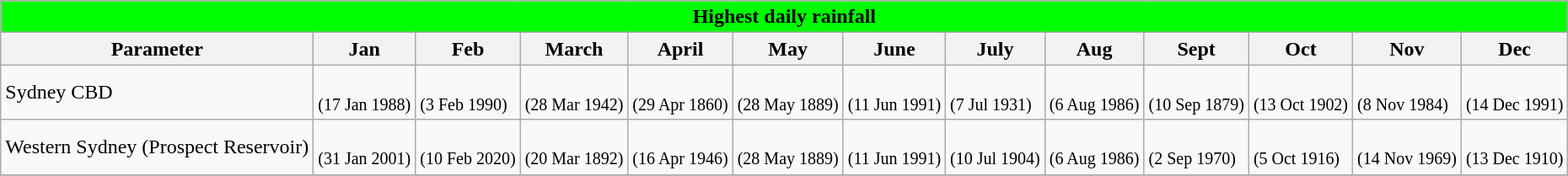<table class="wikitable">
<tr>
<td colspan="14" style="background: #00FF00; text-align:center;"><strong>Highest daily rainfall</strong></td>
</tr>
<tr>
<th>Parameter</th>
<th>Jan</th>
<th>Feb</th>
<th>March</th>
<th>April</th>
<th>May</th>
<th>June</th>
<th>July</th>
<th>Aug</th>
<th>Sept</th>
<th>Oct</th>
<th>Nov</th>
<th>Dec</th>
</tr>
<tr>
<td>Sydney CBD</td>
<td> <br><small>(17 Jan 1988)</small></td>
<td> <br><small>(3 Feb 1990)</small></td>
<td> <br><small>(28 Mar 1942)</small></td>
<td> <br><small>(29 Apr 1860)</small></td>
<td> <br><small>(28 May 1889)</small></td>
<td> <br><small>(11 Jun 1991)</small></td>
<td> <br><small>(7 Jul 1931)</small></td>
<td> <br><small>(6 Aug 1986)</small></td>
<td> <br><small>(10 Sep 1879)</small></td>
<td> <br><small>(13 Oct 1902)</small></td>
<td> <br><small>(8 Nov 1984)</small></td>
<td> <br><small>(14 Dec 1991)</small></td>
</tr>
<tr>
<td>Western Sydney (Prospect Reservoir)</td>
<td> <br><small>(31 Jan 2001)</small></td>
<td> <br><small>(10 Feb 2020)</small></td>
<td> <br><small>(20 Mar 1892)</small></td>
<td> <br><small>(16 Apr 1946)</small></td>
<td> <br><small>(28 May 1889)</small></td>
<td> <br><small>(11 Jun 1991)</small></td>
<td> <br><small>(10 Jul 1904)</small></td>
<td> <br><small>(6 Aug 1986)</small></td>
<td> <br><small>(2 Sep 1970)</small></td>
<td> <br><small>(5 Oct 1916)</small></td>
<td> <br><small>(14 Nov 1969)</small></td>
<td> <br><small>(13 Dec 1910)</small></td>
</tr>
<tr>
</tr>
</table>
